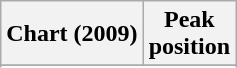<table class="wikitable sortable plainrowheaders" style="text-align:center">
<tr>
<th scope="col">Chart (2009)</th>
<th scope="col">Peak<br>position</th>
</tr>
<tr>
</tr>
<tr>
</tr>
</table>
